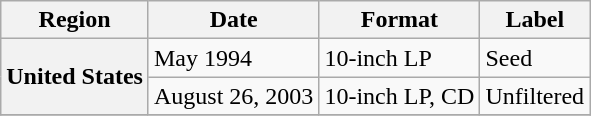<table class="wikitable plainrowheaders">
<tr>
<th scope="col">Region</th>
<th scope="col">Date</th>
<th scope="col">Format</th>
<th scope="col">Label</th>
</tr>
<tr>
<th scope="row" rowspan="2">United States</th>
<td>May 1994</td>
<td>10-inch LP</td>
<td>Seed</td>
</tr>
<tr>
<td>August 26, 2003</td>
<td>10-inch LP, CD</td>
<td>Unfiltered</td>
</tr>
<tr>
</tr>
</table>
